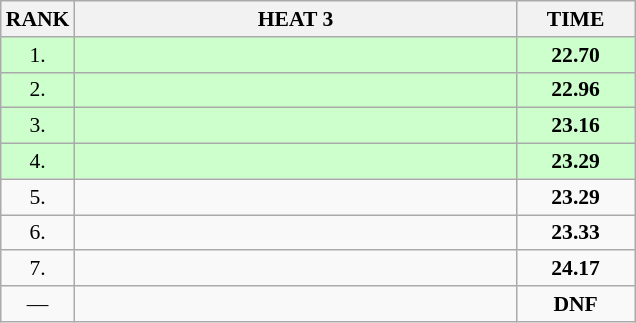<table class="wikitable" style="border-collapse: collapse; font-size: 90%;">
<tr>
<th>RANK</th>
<th style="width: 20em">HEAT 3</th>
<th style="width: 5em">TIME</th>
</tr>
<tr style="background:#ccffcc;">
<td align="center">1.</td>
<td></td>
<td align="center"><strong>22.70</strong></td>
</tr>
<tr style="background:#ccffcc;">
<td align="center">2.</td>
<td></td>
<td align="center"><strong>22.96</strong></td>
</tr>
<tr style="background:#ccffcc;">
<td align="center">3.</td>
<td></td>
<td align="center"><strong>23.16</strong></td>
</tr>
<tr style="background:#ccffcc;">
<td align="center">4.</td>
<td></td>
<td align="center"><strong>23.29</strong></td>
</tr>
<tr>
<td align="center">5.</td>
<td></td>
<td align="center"><strong>23.29</strong></td>
</tr>
<tr>
<td align="center">6.</td>
<td></td>
<td align="center"><strong>23.33</strong></td>
</tr>
<tr>
<td align="center">7.</td>
<td></td>
<td align="center"><strong>24.17</strong></td>
</tr>
<tr>
<td align="center">—</td>
<td></td>
<td align="center"><strong>DNF</strong></td>
</tr>
</table>
